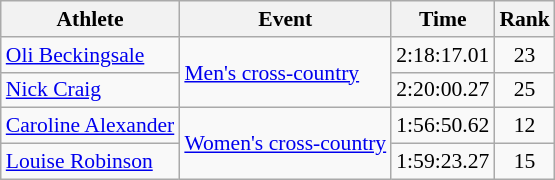<table class=wikitable style="font-size:90%">
<tr>
<th>Athlete</th>
<th>Event</th>
<th>Time</th>
<th>Rank</th>
</tr>
<tr align=center>
<td align=left><a href='#'>Oli Beckingsale</a></td>
<td align=left rowspan=2><a href='#'>Men's cross-country</a></td>
<td>2:18:17.01</td>
<td>23</td>
</tr>
<tr align=center>
<td align=left><a href='#'>Nick Craig</a></td>
<td>2:20:00.27</td>
<td>25</td>
</tr>
<tr align=center>
<td align=left><a href='#'>Caroline Alexander</a></td>
<td align=left rowspan=2><a href='#'>Women's cross-country</a></td>
<td>1:56:50.62</td>
<td>12</td>
</tr>
<tr align=center>
<td align=left><a href='#'>Louise Robinson</a></td>
<td>1:59:23.27</td>
<td>15</td>
</tr>
</table>
